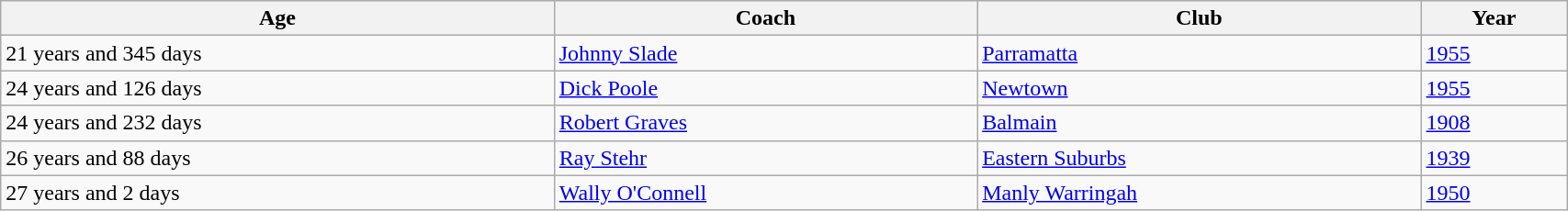<table class="wikitable" style="width:90%;">
<tr style="background:#ede7eb;">
<th>Age</th>
<th>Coach</th>
<th>Club</th>
<th>Year</th>
</tr>
<tr>
<td>21 years and 345 days</td>
<td><a href='#'>Johnny Slade</a></td>
<td><a href='#'>Parramatta</a></td>
<td><a href='#'>1955</a></td>
</tr>
<tr>
<td>24 years and 126 days</td>
<td><a href='#'>Dick Poole</a></td>
<td><a href='#'>Newtown</a></td>
<td><a href='#'>1955</a></td>
</tr>
<tr>
<td>24 years and 232 days</td>
<td><a href='#'>Robert Graves</a></td>
<td><a href='#'>Balmain</a></td>
<td><a href='#'>1908</a></td>
</tr>
<tr>
<td>26 years and 88 days</td>
<td><a href='#'>Ray Stehr</a></td>
<td><a href='#'>Eastern Suburbs</a></td>
<td><a href='#'>1939</a></td>
</tr>
<tr>
<td>27 years and 2 days</td>
<td><a href='#'>Wally O'Connell</a></td>
<td><a href='#'>Manly Warringah</a></td>
<td><a href='#'>1950</a></td>
</tr>
</table>
